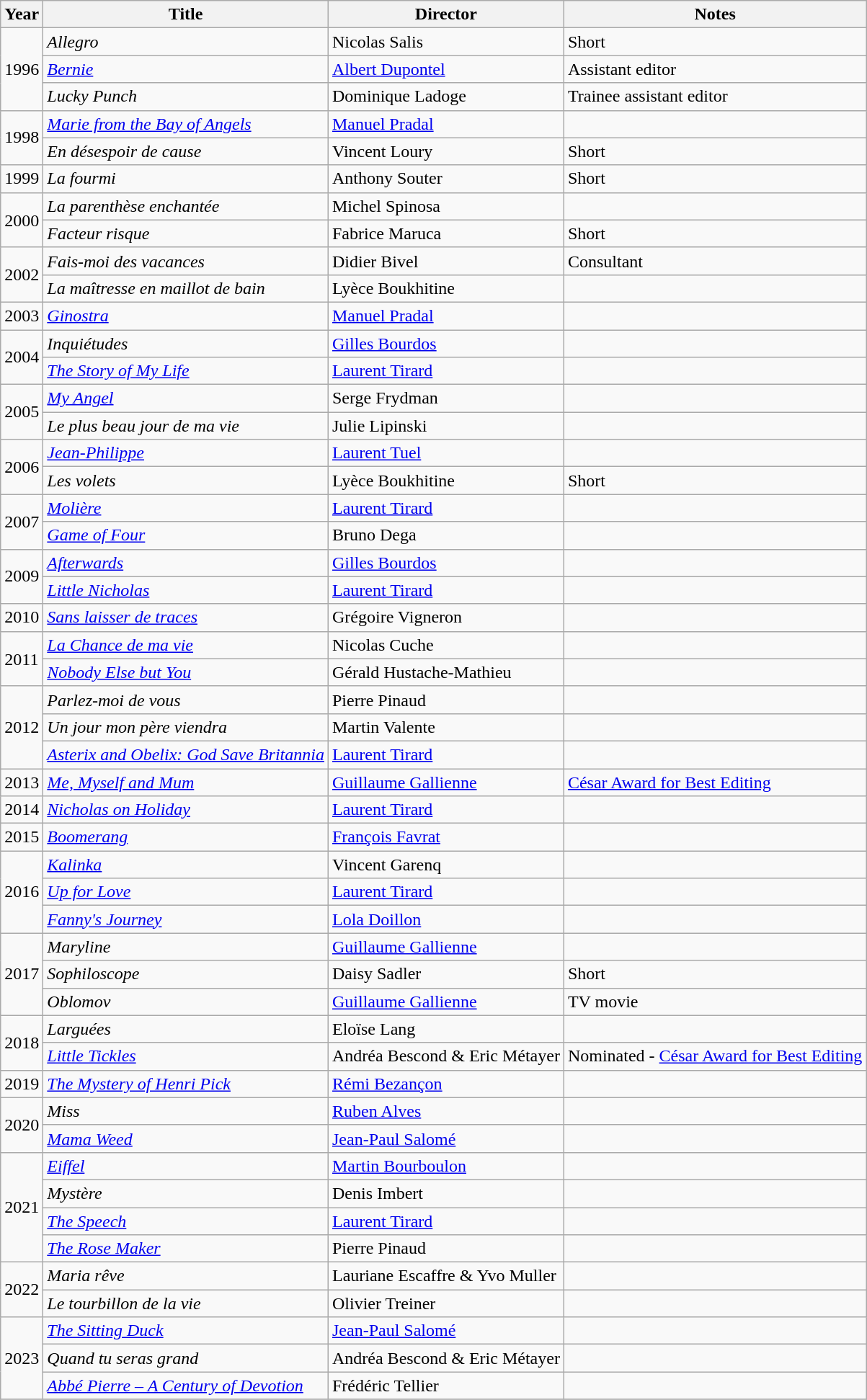<table class="wikitable">
<tr>
<th>Year</th>
<th>Title</th>
<th>Director</th>
<th>Notes</th>
</tr>
<tr>
<td rowspan=3>1996</td>
<td><em>Allegro</em></td>
<td>Nicolas Salis</td>
<td>Short</td>
</tr>
<tr>
<td><em><a href='#'>Bernie</a></em></td>
<td><a href='#'>Albert Dupontel</a></td>
<td>Assistant editor</td>
</tr>
<tr>
<td><em>Lucky Punch</em></td>
<td>Dominique Ladoge</td>
<td>Trainee assistant editor</td>
</tr>
<tr>
<td rowspan=2>1998</td>
<td><em><a href='#'>Marie from the Bay of Angels</a></em></td>
<td><a href='#'>Manuel Pradal</a></td>
<td></td>
</tr>
<tr>
<td><em>En désespoir de cause</em></td>
<td>Vincent Loury</td>
<td>Short</td>
</tr>
<tr>
<td>1999</td>
<td><em>La fourmi</em></td>
<td>Anthony Souter</td>
<td>Short</td>
</tr>
<tr>
<td rowspan=2>2000</td>
<td><em>La parenthèse enchantée</em></td>
<td>Michel Spinosa</td>
<td></td>
</tr>
<tr>
<td><em>Facteur risque</em></td>
<td>Fabrice Maruca</td>
<td>Short</td>
</tr>
<tr>
<td rowspan=2>2002</td>
<td><em>Fais-moi des vacances</em></td>
<td>Didier Bivel</td>
<td>Consultant</td>
</tr>
<tr>
<td><em>La maîtresse en maillot de bain</em></td>
<td>Lyèce Boukhitine</td>
<td></td>
</tr>
<tr>
<td>2003</td>
<td><em><a href='#'>Ginostra</a></em></td>
<td><a href='#'>Manuel Pradal</a></td>
<td></td>
</tr>
<tr>
<td rowspan=2>2004</td>
<td><em>Inquiétudes</em></td>
<td><a href='#'>Gilles Bourdos</a></td>
<td></td>
</tr>
<tr>
<td><em><a href='#'>The Story of My Life</a></em></td>
<td><a href='#'>Laurent Tirard</a></td>
<td></td>
</tr>
<tr>
<td rowspan=2>2005</td>
<td><em><a href='#'>My Angel</a></em></td>
<td>Serge Frydman</td>
<td></td>
</tr>
<tr>
<td><em>Le plus beau jour de ma vie</em></td>
<td>Julie Lipinski</td>
<td></td>
</tr>
<tr>
<td rowspan=2>2006</td>
<td><em><a href='#'>Jean-Philippe</a></em></td>
<td><a href='#'>Laurent Tuel</a></td>
<td></td>
</tr>
<tr>
<td><em>Les volets</em></td>
<td>Lyèce Boukhitine</td>
<td>Short</td>
</tr>
<tr>
<td rowspan=2>2007</td>
<td><em><a href='#'>Molière</a></em></td>
<td><a href='#'>Laurent Tirard</a></td>
<td></td>
</tr>
<tr>
<td><em><a href='#'>Game of Four</a></em></td>
<td>Bruno Dega</td>
<td></td>
</tr>
<tr>
<td rowspan=2>2009</td>
<td><em><a href='#'>Afterwards</a></em></td>
<td><a href='#'>Gilles Bourdos</a></td>
<td></td>
</tr>
<tr>
<td><em><a href='#'>Little Nicholas</a></em></td>
<td><a href='#'>Laurent Tirard</a></td>
<td></td>
</tr>
<tr>
<td>2010</td>
<td><em><a href='#'>Sans laisser de traces</a></em></td>
<td>Grégoire Vigneron</td>
<td></td>
</tr>
<tr>
<td rowspan=2>2011</td>
<td><em><a href='#'>La Chance de ma vie</a></em></td>
<td>Nicolas Cuche</td>
<td></td>
</tr>
<tr>
<td><em><a href='#'>Nobody Else but You</a></em></td>
<td>Gérald Hustache-Mathieu</td>
<td></td>
</tr>
<tr>
<td rowspan=3>2012</td>
<td><em>Parlez-moi de vous</em></td>
<td>Pierre Pinaud</td>
<td></td>
</tr>
<tr>
<td><em>Un jour mon père viendra</em></td>
<td>Martin Valente</td>
<td></td>
</tr>
<tr>
<td><em><a href='#'>Asterix and Obelix: God Save Britannia</a></em></td>
<td><a href='#'>Laurent Tirard</a></td>
<td></td>
</tr>
<tr>
<td>2013</td>
<td><em><a href='#'>Me, Myself and Mum</a></em></td>
<td><a href='#'>Guillaume Gallienne</a></td>
<td><a href='#'>César Award for Best Editing</a></td>
</tr>
<tr>
<td>2014</td>
<td><em><a href='#'>Nicholas on Holiday</a></em></td>
<td><a href='#'>Laurent Tirard</a></td>
<td></td>
</tr>
<tr>
<td>2015</td>
<td><em><a href='#'>Boomerang</a></em></td>
<td><a href='#'>François Favrat</a></td>
<td></td>
</tr>
<tr>
<td rowspan=3>2016</td>
<td><em><a href='#'>Kalinka</a></em></td>
<td>Vincent Garenq</td>
<td></td>
</tr>
<tr>
<td><em><a href='#'>Up for Love</a></em></td>
<td><a href='#'>Laurent Tirard</a></td>
<td></td>
</tr>
<tr>
<td><em><a href='#'>Fanny's Journey</a></em></td>
<td><a href='#'>Lola Doillon</a></td>
<td></td>
</tr>
<tr>
<td rowspan=3>2017</td>
<td><em>Maryline</em></td>
<td><a href='#'>Guillaume Gallienne</a></td>
<td></td>
</tr>
<tr>
<td><em>Sophiloscope</em></td>
<td>Daisy Sadler</td>
<td>Short</td>
</tr>
<tr>
<td><em>Oblomov</em></td>
<td><a href='#'>Guillaume Gallienne</a></td>
<td>TV movie</td>
</tr>
<tr>
<td rowspan=2>2018</td>
<td><em>Larguées</em></td>
<td>Eloïse Lang</td>
<td></td>
</tr>
<tr>
<td><em><a href='#'>Little Tickles</a></em></td>
<td>Andréa Bescond & Eric Métayer</td>
<td>Nominated - <a href='#'>César Award for Best Editing</a></td>
</tr>
<tr>
<td>2019</td>
<td><em><a href='#'>The Mystery of Henri Pick</a></em></td>
<td><a href='#'>Rémi Bezançon</a></td>
<td></td>
</tr>
<tr>
<td rowspan=2>2020</td>
<td><em>Miss</em></td>
<td><a href='#'>Ruben Alves</a></td>
<td></td>
</tr>
<tr>
<td><em><a href='#'>Mama Weed</a></em></td>
<td><a href='#'>Jean-Paul Salomé</a></td>
<td></td>
</tr>
<tr>
<td rowspan=4>2021</td>
<td><em><a href='#'>Eiffel</a></em></td>
<td><a href='#'>Martin Bourboulon</a></td>
<td></td>
</tr>
<tr>
<td><em>Mystère</em></td>
<td>Denis Imbert</td>
<td></td>
</tr>
<tr>
<td><em><a href='#'>The Speech</a></em></td>
<td><a href='#'>Laurent Tirard</a></td>
<td></td>
</tr>
<tr>
<td><em><a href='#'>The Rose Maker</a></em></td>
<td>Pierre Pinaud</td>
<td></td>
</tr>
<tr>
<td rowspan=2>2022</td>
<td><em>Maria rêve</em></td>
<td>Lauriane Escaffre & Yvo Muller</td>
<td></td>
</tr>
<tr>
<td><em>Le tourbillon de la vie</em></td>
<td>Olivier Treiner</td>
<td></td>
</tr>
<tr>
<td rowspan=3>2023</td>
<td><em><a href='#'>The Sitting Duck</a></em></td>
<td><a href='#'>Jean-Paul Salomé</a></td>
<td></td>
</tr>
<tr>
<td><em>Quand tu seras grand</em></td>
<td>Andréa Bescond & Eric Métayer</td>
<td></td>
</tr>
<tr>
<td><em><a href='#'>Abbé Pierre – A Century of Devotion</a></em></td>
<td>Frédéric Tellier</td>
<td></td>
</tr>
<tr>
</tr>
</table>
